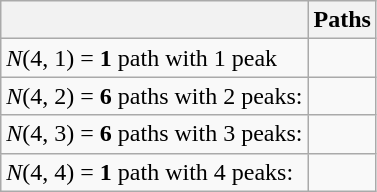<table class="wikitable">
<tr>
<th></th>
<th>Paths</th>
</tr>
<tr>
<td><em>N</em>(4, 1) = <strong>1</strong> path with 1 peak</td>
<td></td>
</tr>
<tr>
<td><em>N</em>(4, 2) = <strong>6</strong> paths with 2 peaks:</td>
<td></td>
</tr>
<tr>
<td><em>N</em>(4, 3) = <strong>6</strong> paths with 3 peaks:</td>
<td></td>
</tr>
<tr>
<td><em>N</em>(4, 4) = <strong>1</strong> path with 4 peaks:</td>
<td></td>
</tr>
</table>
